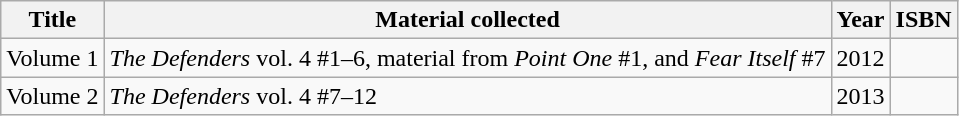<table class="wikitable sortable">
<tr>
<th>Title</th>
<th>Material collected</th>
<th>Year</th>
<th>ISBN</th>
</tr>
<tr>
<td>Volume 1</td>
<td><em>The Defenders</em> vol. 4 #1–6, material from <em>Point One</em> #1, and <em>Fear Itself</em> #7</td>
<td>2012</td>
<td></td>
</tr>
<tr>
<td>Volume 2</td>
<td><em>The Defenders</em> vol. 4 #7–12</td>
<td>2013</td>
<td></td>
</tr>
</table>
